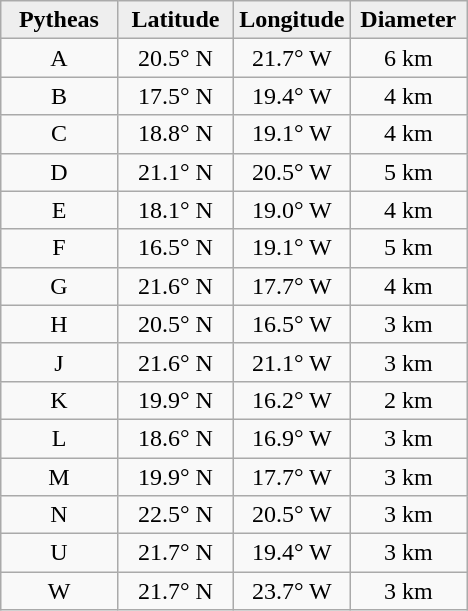<table class="wikitable">
<tr>
<th width="25%" style="background:#eeeeee;">Pytheas</th>
<th width="25%" style="background:#eeeeee;">Latitude</th>
<th width="25%" style="background:#eeeeee;">Longitude</th>
<th width="25%" style="background:#eeeeee;">Diameter</th>
</tr>
<tr>
<td align="center">A</td>
<td align="center">20.5° N</td>
<td align="center">21.7° W</td>
<td align="center">6 km</td>
</tr>
<tr>
<td align="center">B</td>
<td align="center">17.5° N</td>
<td align="center">19.4° W</td>
<td align="center">4 km</td>
</tr>
<tr>
<td align="center">C</td>
<td align="center">18.8° N</td>
<td align="center">19.1° W</td>
<td align="center">4 km</td>
</tr>
<tr>
<td align="center">D</td>
<td align="center">21.1° N</td>
<td align="center">20.5° W</td>
<td align="center">5 km</td>
</tr>
<tr>
<td align="center">E</td>
<td align="center">18.1° N</td>
<td align="center">19.0° W</td>
<td align="center">4 km</td>
</tr>
<tr>
<td align="center">F</td>
<td align="center">16.5° N</td>
<td align="center">19.1° W</td>
<td align="center">5 km</td>
</tr>
<tr>
<td align="center">G</td>
<td align="center">21.6° N</td>
<td align="center">17.7° W</td>
<td align="center">4 km</td>
</tr>
<tr>
<td align="center">H</td>
<td align="center">20.5° N</td>
<td align="center">16.5° W</td>
<td align="center">3 km</td>
</tr>
<tr>
<td align="center">J</td>
<td align="center">21.6° N</td>
<td align="center">21.1° W</td>
<td align="center">3 km</td>
</tr>
<tr>
<td align="center">K</td>
<td align="center">19.9° N</td>
<td align="center">16.2° W</td>
<td align="center">2 km</td>
</tr>
<tr>
<td align="center">L</td>
<td align="center">18.6° N</td>
<td align="center">16.9° W</td>
<td align="center">3 km</td>
</tr>
<tr>
<td align="center">M</td>
<td align="center">19.9° N</td>
<td align="center">17.7° W</td>
<td align="center">3 km</td>
</tr>
<tr>
<td align="center">N</td>
<td align="center">22.5° N</td>
<td align="center">20.5° W</td>
<td align="center">3 km</td>
</tr>
<tr>
<td align="center">U</td>
<td align="center">21.7° N</td>
<td align="center">19.4° W</td>
<td align="center">3 km</td>
</tr>
<tr>
<td align="center">W</td>
<td align="center">21.7° N</td>
<td align="center">23.7° W</td>
<td align="center">3 km</td>
</tr>
</table>
